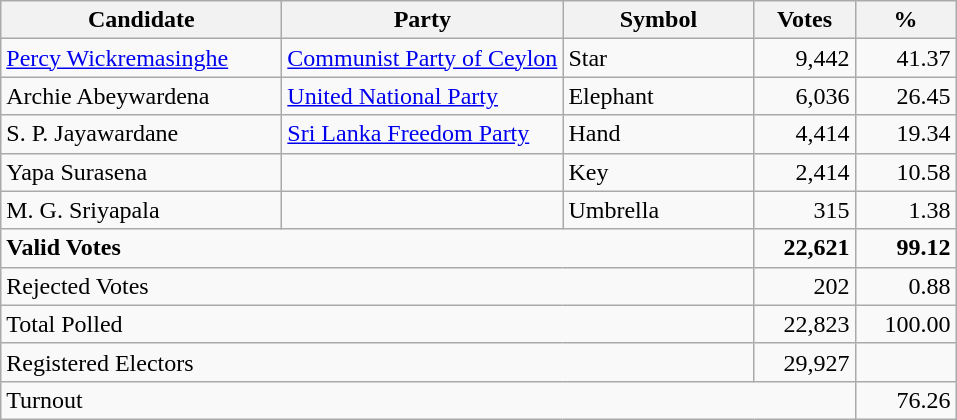<table class="wikitable" border="1" style="text-align:right;">
<tr>
<th align=left width="180">Candidate</th>
<th align=left width="180">Party</th>
<th align=left width="120">Symbol</th>
<th align=left width="60">Votes</th>
<th align=left width="60">%</th>
</tr>
<tr>
<td align=left><a href='#'>Percy Wickremasinghe</a></td>
<td align=left><a href='#'>Communist Party of Ceylon</a></td>
<td align=left>Star</td>
<td>9,442</td>
<td>41.37</td>
</tr>
<tr>
<td align=left>Archie Abeywardena</td>
<td align=left><a href='#'>United National Party</a></td>
<td align=left>Elephant</td>
<td>6,036</td>
<td>26.45</td>
</tr>
<tr>
<td align=left>S. P. Jayawardane</td>
<td align=left><a href='#'>Sri Lanka Freedom Party</a></td>
<td align=left>Hand</td>
<td>4,414</td>
<td>19.34</td>
</tr>
<tr>
<td align=left>Yapa Surasena</td>
<td align=left></td>
<td align=left>Key</td>
<td>2,414</td>
<td>10.58</td>
</tr>
<tr>
<td align=left>M. G. Sriyapala</td>
<td align=left></td>
<td align=left>Umbrella</td>
<td>315</td>
<td>1.38</td>
</tr>
<tr>
<td align=left colspan=3><strong>Valid Votes</strong></td>
<td><strong>22,621</strong></td>
<td><strong>99.12</strong></td>
</tr>
<tr>
<td align=left colspan=3>Rejected Votes</td>
<td>202</td>
<td>0.88</td>
</tr>
<tr>
<td align=left colspan=3>Total Polled</td>
<td>22,823</td>
<td>100.00</td>
</tr>
<tr>
<td align=left colspan=3>Registered Electors</td>
<td>29,927</td>
<td></td>
</tr>
<tr>
<td align=left colspan=4>Turnout</td>
<td>76.26</td>
</tr>
</table>
